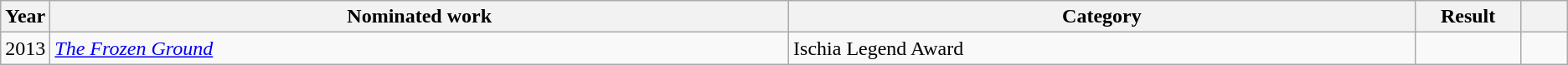<table class="wikitable sortable">
<tr>
<th scope="col" style="width:1em;">Year</th>
<th scope="col" style="width:39em;">Nominated work</th>
<th scope="col" style="width:33em;">Category</th>
<th scope="col" style="width:5em;">Result</th>
<th scope="col" style="width:2em;" class="unsortable"></th>
</tr>
<tr>
<td>2013</td>
<td><em><a href='#'>The Frozen Ground</a></em></td>
<td>Ischia Legend Award</td>
<td></td>
<td style="text-align:center;"></td>
</tr>
</table>
